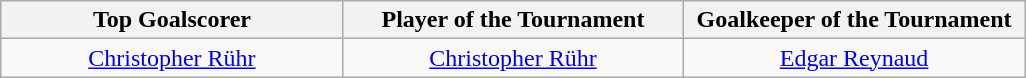<table class=wikitable style="margin:auto; text-align:center">
<tr>
<th style="width: 220px;">Top Goalscorer</th>
<th style="width: 220px;">Player of the Tournament</th>
<th style="width: 220px;">Goalkeeper of the Tournament</th>
</tr>
<tr>
<td> <a href='#'>Christopher Rühr</a></td>
<td> <a href='#'>Christopher Rühr</a></td>
<td> <a href='#'>Edgar Reynaud</a></td>
</tr>
</table>
